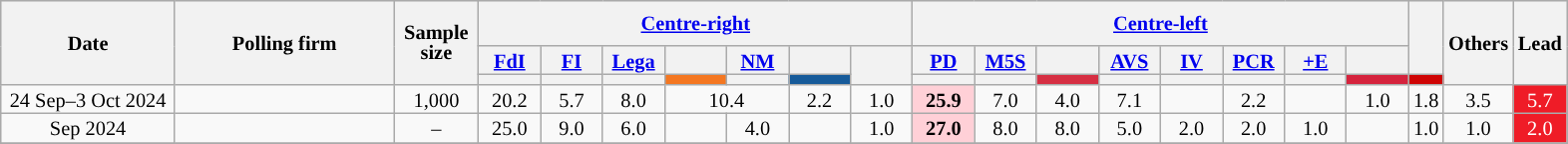<table class="wikitable collapsible collapsed" style="text-align:center;font-size:85%;line-height:13px">
<tr style="height:30px; background-color:#E9E9E9">
<th style="width:110px;" rowspan="3">Date</th>
<th style="width:140px;" rowspan="3">Polling firm</th>
<th style="width:50px;" rowspan="3">Sample size</th>
<th colspan="7" style="width:35px;"><a href='#'>Centre-right</a></th>
<th colspan="8" style="width:35px;"><a href='#'>Centre-left</a></th>
<th rowspan="2"></th>
<th style="width:35px;" rowspan="3">Others</th>
<th style="width:25px;" rowspan="3">Lead</th>
</tr>
<tr>
<th style="width:35px;"><a href='#'>FdI</a></th>
<th style="width:35px;"><a href='#'>FI</a></th>
<th style="width:35px;"><a href='#'>Lega</a></th>
<th style="width:35px;"></th>
<th style="width:35px;"><a href='#'>NM</a></th>
<th style="width:35px;"></th>
<th rowspan="2" style="width:35px;"></th>
<th style="width:35px;"><a href='#'>PD</a></th>
<th style="width:35px;"><a href='#'>M5S</a></th>
<th style="width:35px;"></th>
<th style="width:35px;"><a href='#'>AVS</a></th>
<th style="width:35px;"><a href='#'>IV</a></th>
<th style="width:35px;"><a href='#'>PCR</a></th>
<th style="width:35px;"><a href='#'>+E</a></th>
<th style="width:35px;"></th>
</tr>
<tr>
<th style="background:"></th>
<th style="background:"></th>
<th style="background:"></th>
<td bgcolor="#F47721"></td>
<th style="background:"></th>
<td bgcolor="#175B9A"></td>
<th style="background:"></th>
<th style="background:"></th>
<td bgcolor="#D62F43"></td>
<th style="background:"></th>
<th style="background:"></th>
<th style="background:"></th>
<th style="background:"></th>
<td bgcolor="#D5233D"></td>
<td bgcolor="#CF0404"></td>
</tr>
<tr>
<td>24 Sep–3 Oct 2024</td>
<td></td>
<td>1,000</td>
<td>20.2</td>
<td>5.7</td>
<td>8.0</td>
<td colspan="2">10.4</td>
<td>2.2</td>
<td>1.0</td>
<td style="background:#FFD0D7;"><strong>25.9</strong></td>
<td>7.0</td>
<td>4.0</td>
<td>7.1</td>
<td></td>
<td>2.2</td>
<td></td>
<td>1.0</td>
<td>1.8</td>
<td>3.5</td>
<td style="background:#EF1C27; color:white;">5.7</td>
</tr>
<tr>
<td>Sep 2024</td>
<td></td>
<td>–</td>
<td>25.0</td>
<td>9.0</td>
<td>6.0</td>
<td></td>
<td>4.0</td>
<td></td>
<td>1.0</td>
<td style="background:#FFD0D7;"><strong>27.0</strong></td>
<td>8.0</td>
<td>8.0</td>
<td>5.0</td>
<td>2.0</td>
<td>2.0</td>
<td>1.0</td>
<td></td>
<td>1.0</td>
<td>1.0</td>
<td style="background:#EF1C27; color:white;">2.0</td>
</tr>
<tr>
</tr>
</table>
